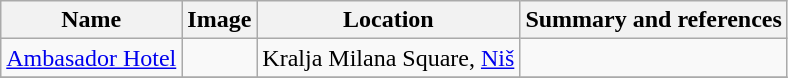<table class="wikitable">
<tr>
<th>Name</th>
<th>Image</th>
<th>Location</th>
<th>Summary and references</th>
</tr>
<tr>
<td><a href='#'>Ambasador Hotel</a></td>
<td></td>
<td>Kralja Milana Square, <a href='#'>Niš</a></td>
<td></td>
</tr>
<tr>
</tr>
</table>
